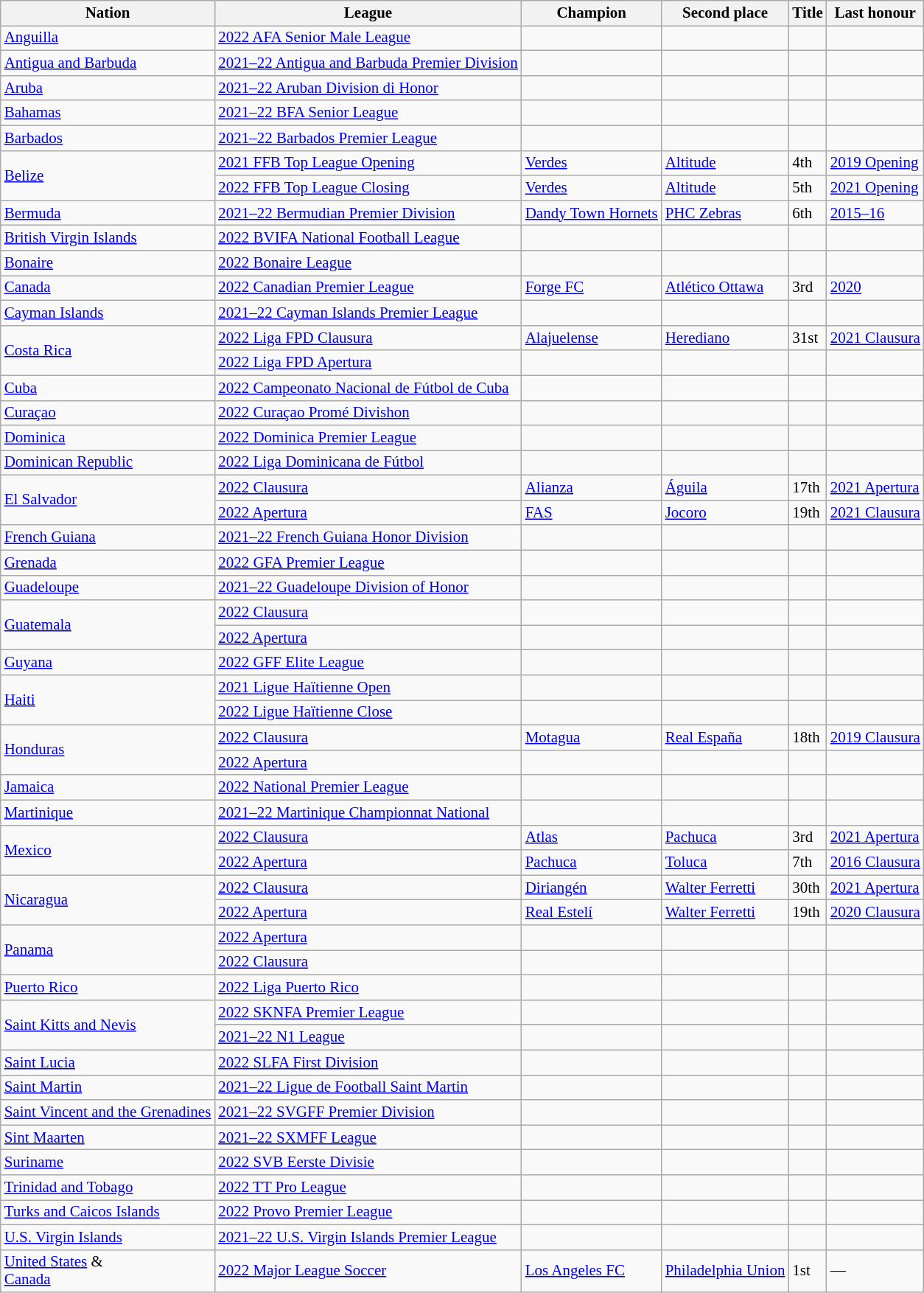<table class=wikitable style="font-size:14px">
<tr>
<th>Nation</th>
<th>League</th>
<th>Champion</th>
<th>Second place</th>
<th data-sort-type="number">Title</th>
<th>Last honour</th>
</tr>
<tr>
<td align=left> <a href='#'>Anguilla</a></td>
<td align=left><a href='#'>2022 AFA Senior Male League</a></td>
<td></td>
<td></td>
<td></td>
<td></td>
</tr>
<tr>
<td align=left> <a href='#'>Antigua and Barbuda</a></td>
<td align=left><a href='#'>2021–22 Antigua and Barbuda Premier Division</a></td>
<td></td>
<td></td>
<td></td>
<td></td>
</tr>
<tr>
<td align=left> <a href='#'>Aruba</a></td>
<td align=left><a href='#'>2021–22 Aruban Division di Honor</a></td>
<td></td>
<td></td>
<td></td>
<td></td>
</tr>
<tr>
<td align=left> <a href='#'>Bahamas</a></td>
<td align=left><a href='#'>2021–22 BFA Senior League</a></td>
<td></td>
<td></td>
<td></td>
<td></td>
</tr>
<tr>
<td align=left> <a href='#'>Barbados</a></td>
<td align=left><a href='#'>2021–22 Barbados Premier League</a></td>
<td></td>
<td></td>
<td></td>
<td></td>
</tr>
<tr>
<td align=left rowspan=2> <a href='#'>Belize</a></td>
<td align=left><a href='#'>2021 FFB Top League Opening</a></td>
<td><a href='#'>Verdes</a></td>
<td><a href='#'>Altitude</a></td>
<td>4th</td>
<td><a href='#'>2019 Opening</a></td>
</tr>
<tr>
<td align=left><a href='#'>2022 FFB Top League Closing</a></td>
<td><a href='#'>Verdes</a></td>
<td><a href='#'>Altitude</a></td>
<td>5th</td>
<td><a href='#'>2021 Opening</a></td>
</tr>
<tr>
<td align=left> <a href='#'>Bermuda</a></td>
<td align=left><a href='#'>2021–22 Bermudian Premier Division</a></td>
<td><a href='#'>Dandy Town Hornets</a></td>
<td><a href='#'>PHC Zebras</a></td>
<td>6th</td>
<td><a href='#'>2015–16</a></td>
</tr>
<tr>
<td align=left> <a href='#'>British Virgin Islands</a></td>
<td align=left><a href='#'>2022 BVIFA National Football League</a></td>
<td></td>
<td></td>
<td></td>
<td></td>
</tr>
<tr>
<td align=left> <a href='#'>Bonaire</a></td>
<td align=left><a href='#'>2022 Bonaire League</a></td>
<td></td>
<td></td>
<td></td>
<td></td>
</tr>
<tr>
<td align=left> <a href='#'>Canada</a></td>
<td align=left><a href='#'>2022 Canadian Premier League</a></td>
<td><a href='#'>Forge FC</a></td>
<td><a href='#'>Atlético Ottawa</a></td>
<td>3rd</td>
<td><a href='#'>2020</a></td>
</tr>
<tr>
<td align=left> <a href='#'>Cayman Islands</a></td>
<td align=left><a href='#'>2021–22 Cayman Islands Premier League</a></td>
<td></td>
<td></td>
<td></td>
<td></td>
</tr>
<tr>
<td align=left rowspan=2> <a href='#'>Costa Rica</a></td>
<td align=left><a href='#'>2022 Liga FPD Clausura</a></td>
<td><a href='#'>Alajuelense</a></td>
<td><a href='#'>Herediano</a></td>
<td>31st</td>
<td><a href='#'>2021 Clausura</a></td>
</tr>
<tr>
<td align=left><a href='#'>2022 Liga FPD Apertura</a></td>
<td></td>
<td></td>
<td></td>
<td></td>
</tr>
<tr>
<td align=left> <a href='#'>Cuba</a></td>
<td align=left><a href='#'>2022 Campeonato Nacional de Fútbol de Cuba</a></td>
<td></td>
<td></td>
<td></td>
<td></td>
</tr>
<tr>
<td align=left> <a href='#'>Curaçao</a></td>
<td align=left><a href='#'>2022 Curaçao Promé Divishon</a></td>
<td></td>
<td></td>
<td></td>
<td></td>
</tr>
<tr>
<td align=left> <a href='#'>Dominica</a></td>
<td align=left><a href='#'>2022 Dominica Premier League</a></td>
<td></td>
<td></td>
<td></td>
<td></td>
</tr>
<tr>
<td align=left> <a href='#'>Dominican Republic</a></td>
<td align=left><a href='#'>2022 Liga Dominicana de Fútbol</a></td>
<td></td>
<td></td>
<td></td>
<td></td>
</tr>
<tr>
<td align=left rowspan=2> <a href='#'>El Salvador</a></td>
<td align=left><a href='#'>2022 Clausura</a></td>
<td><a href='#'>Alianza</a></td>
<td><a href='#'>Águila</a></td>
<td>17th</td>
<td><a href='#'>2021 Apertura</a></td>
</tr>
<tr>
<td align=left><a href='#'>2022 Apertura</a></td>
<td><a href='#'>FAS</a></td>
<td><a href='#'>Jocoro</a></td>
<td>19th</td>
<td><a href='#'>2021 Clausura</a></td>
</tr>
<tr>
<td align=left> <a href='#'>French Guiana</a></td>
<td align=left><a href='#'>2021–22 French Guiana Honor Division</a></td>
<td></td>
<td></td>
<td></td>
<td></td>
</tr>
<tr>
<td align=left> <a href='#'>Grenada</a></td>
<td align=left><a href='#'>2022 GFA Premier League</a></td>
<td></td>
<td></td>
<td></td>
<td></td>
</tr>
<tr>
<td align=left> <a href='#'>Guadeloupe</a></td>
<td align=left><a href='#'>2021–22 Guadeloupe Division of Honor</a></td>
<td></td>
<td></td>
<td></td>
<td></td>
</tr>
<tr>
<td align=left rowspan=2> <a href='#'>Guatemala</a></td>
<td align=left><a href='#'>2022 Clausura</a></td>
<td></td>
<td></td>
<td></td>
<td></td>
</tr>
<tr>
<td align=left><a href='#'>2022 Apertura</a></td>
<td></td>
<td></td>
<td></td>
<td></td>
</tr>
<tr>
<td align=left> <a href='#'>Guyana</a></td>
<td align=left><a href='#'>2022 GFF Elite League</a></td>
<td></td>
<td></td>
<td></td>
<td></td>
</tr>
<tr>
<td align=left rowspan=2> <a href='#'>Haiti</a></td>
<td align=left><a href='#'>2021 Ligue Haïtienne Open</a></td>
<td></td>
<td></td>
<td></td>
<td></td>
</tr>
<tr>
<td align=left><a href='#'>2022 Ligue Haïtienne Close</a></td>
<td></td>
<td></td>
<td></td>
<td></td>
</tr>
<tr>
<td align=left rowspan=2> <a href='#'>Honduras</a></td>
<td align=left><a href='#'>2022 Clausura</a></td>
<td><a href='#'>Motagua</a></td>
<td><a href='#'>Real España</a></td>
<td>18th</td>
<td><a href='#'>2019 Clausura</a></td>
</tr>
<tr>
<td align=left><a href='#'>2022 Apertura</a></td>
<td></td>
<td></td>
<td></td>
<td></td>
</tr>
<tr>
<td align=left> <a href='#'>Jamaica</a></td>
<td align=left><a href='#'>2022 National Premier League</a></td>
<td></td>
<td></td>
<td></td>
<td></td>
</tr>
<tr>
<td align=left> <a href='#'>Martinique</a></td>
<td align=left><a href='#'>2021–22 Martinique Championnat National</a></td>
<td></td>
<td></td>
<td></td>
<td></td>
</tr>
<tr>
<td align=left rowspan=2> <a href='#'>Mexico</a></td>
<td align=left><a href='#'>2022 Clausura</a></td>
<td><a href='#'>Atlas</a></td>
<td><a href='#'>Pachuca</a></td>
<td>3rd</td>
<td><a href='#'>2021 Apertura</a></td>
</tr>
<tr>
<td align=left><a href='#'>2022 Apertura</a></td>
<td><a href='#'>Pachuca</a></td>
<td><a href='#'>Toluca</a></td>
<td>7th</td>
<td><a href='#'>2016 Clausura</a></td>
</tr>
<tr>
<td align=left rowspan=2> <a href='#'>Nicaragua</a></td>
<td align=left><a href='#'>2022 Clausura</a></td>
<td><a href='#'>Diriangén</a></td>
<td><a href='#'>Walter Ferretti</a></td>
<td>30th</td>
<td><a href='#'>2021 Apertura</a></td>
</tr>
<tr>
<td align=left><a href='#'>2022 Apertura</a></td>
<td><a href='#'>Real Estelí</a></td>
<td><a href='#'>Walter Ferretti</a></td>
<td>19th</td>
<td><a href='#'>2020 Clausura</a></td>
</tr>
<tr>
<td align=left rowspan=2> <a href='#'>Panama</a></td>
<td align=left><a href='#'>2022 Apertura</a></td>
<td></td>
<td></td>
<td></td>
<td></td>
</tr>
<tr>
<td align=left><a href='#'>2022 Clausura</a></td>
<td></td>
<td></td>
<td></td>
<td></td>
</tr>
<tr>
<td align=left> <a href='#'>Puerto Rico</a></td>
<td align=left><a href='#'>2022 Liga Puerto Rico</a></td>
<td></td>
<td></td>
<td></td>
<td></td>
</tr>
<tr>
<td align=left rowspan=2> <a href='#'>Saint Kitts and Nevis</a></td>
<td align=left><a href='#'>2022 SKNFA Premier League</a></td>
<td></td>
<td></td>
<td></td>
<td></td>
</tr>
<tr>
<td align=left><a href='#'>2021–22 N1 League</a></td>
<td></td>
<td></td>
<td></td>
<td></td>
</tr>
<tr>
<td align=left> <a href='#'>Saint Lucia</a></td>
<td align=left><a href='#'>2022 SLFA First Division</a></td>
<td></td>
<td></td>
<td></td>
<td></td>
</tr>
<tr>
<td align=left> <a href='#'>Saint Martin</a></td>
<td align=left><a href='#'>2021–22 Ligue de Football Saint Martin</a></td>
<td></td>
<td></td>
<td></td>
<td></td>
</tr>
<tr>
<td align=left> <a href='#'>Saint Vincent and the Grenadines</a></td>
<td align=left><a href='#'>2021–22 SVGFF Premier Division</a></td>
<td></td>
<td></td>
<td></td>
<td></td>
</tr>
<tr>
<td align=left> <a href='#'>Sint Maarten</a></td>
<td align=left><a href='#'>2021–22 SXMFF League</a></td>
<td></td>
<td></td>
<td></td>
<td></td>
</tr>
<tr>
<td align=left> <a href='#'>Suriname</a></td>
<td align=left><a href='#'>2022 SVB Eerste Divisie</a></td>
<td></td>
<td></td>
<td></td>
<td></td>
</tr>
<tr>
<td align=left> <a href='#'>Trinidad and Tobago</a></td>
<td align=left><a href='#'>2022 TT Pro League</a></td>
<td></td>
<td></td>
<td></td>
<td></td>
</tr>
<tr>
<td align=left> <a href='#'>Turks and Caicos Islands</a></td>
<td align=left><a href='#'>2022 Provo Premier League</a></td>
<td></td>
<td></td>
<td></td>
<td></td>
</tr>
<tr>
<td align=left> <a href='#'>U.S. Virgin Islands</a></td>
<td align=left><a href='#'>2021–22 U.S. Virgin Islands Premier League</a></td>
<td></td>
<td></td>
<td></td>
<td></td>
</tr>
<tr>
<td align=left> <a href='#'>United States</a> &<br> <a href='#'>Canada</a></td>
<td align=left><a href='#'>2022 Major League Soccer</a></td>
<td><a href='#'>Los Angeles FC</a></td>
<td><a href='#'>Philadelphia Union</a></td>
<td>1st</td>
<td>—</td>
</tr>
</table>
